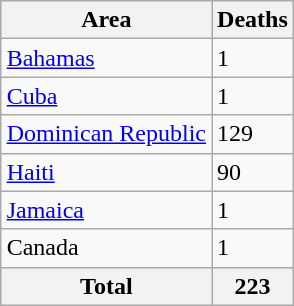<table class="wikitable" style="float:right;clear:right;margin:0 0 0.5em 1em;">
<tr>
<th>Area</th>
<th>Deaths</th>
</tr>
<tr>
<td><a href='#'>Bahamas</a></td>
<td>1</td>
</tr>
<tr>
<td><a href='#'>Cuba</a></td>
<td>1</td>
</tr>
<tr>
<td><a href='#'>Dominican Republic</a></td>
<td>129</td>
</tr>
<tr>
<td><a href='#'>Haiti</a></td>
<td>90</td>
</tr>
<tr>
<td><a href='#'>Jamaica</a></td>
<td>1</td>
</tr>
<tr>
<td>Canada</td>
<td>1</td>
</tr>
<tr>
<th>Total</th>
<th>223</th>
</tr>
</table>
